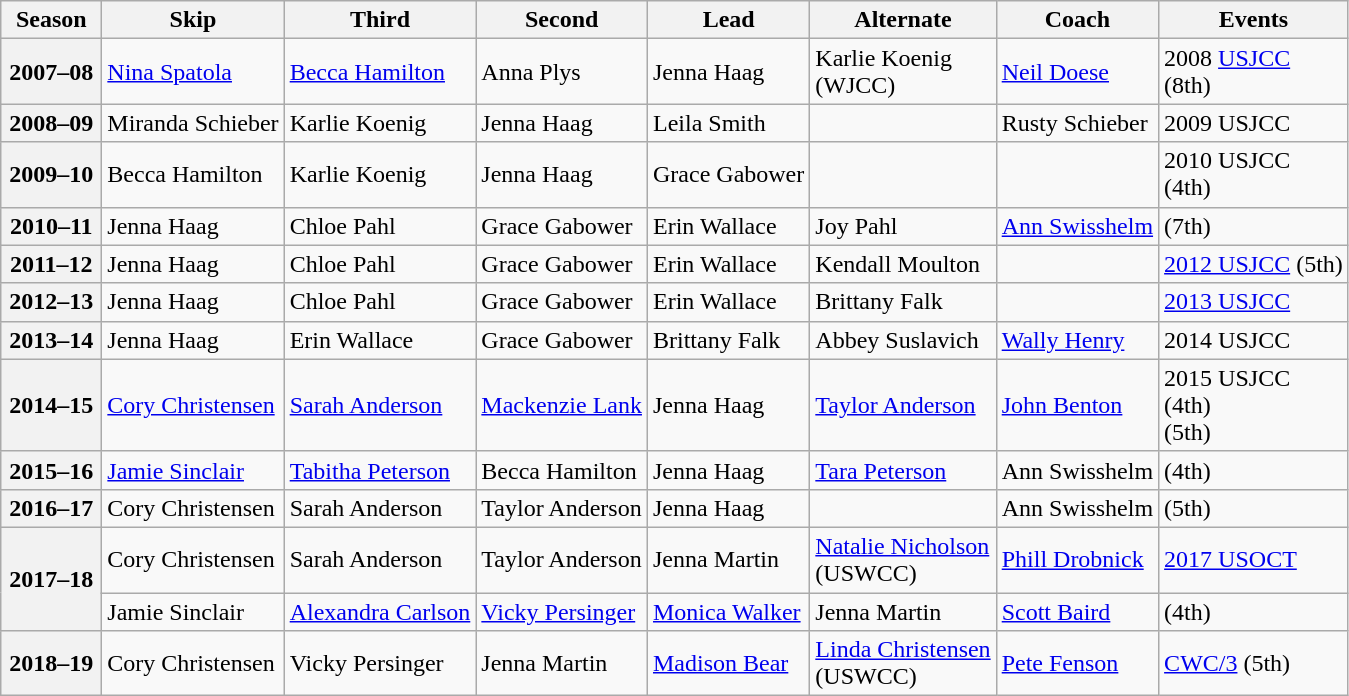<table class="wikitable">
<tr>
<th scope="col" width=60>Season</th>
<th scope="col">Skip</th>
<th scope="col">Third</th>
<th scope="col">Second</th>
<th scope="col">Lead</th>
<th scope="col">Alternate</th>
<th scope="col">Coach</th>
<th scope="col">Events</th>
</tr>
<tr>
<th scope="row">2007–08</th>
<td><a href='#'>Nina Spatola</a></td>
<td><a href='#'>Becca Hamilton</a></td>
<td>Anna Plys</td>
<td>Jenna Haag</td>
<td>Karlie Koenig<br>(WJCC)</td>
<td><a href='#'>Neil Doese</a></td>
<td>2008 <a href='#'>USJCC</a> <br> (8th)</td>
</tr>
<tr>
<th scope="row">2008–09</th>
<td>Miranda Schieber</td>
<td>Karlie Koenig</td>
<td>Jenna Haag</td>
<td>Leila Smith</td>
<td></td>
<td>Rusty Schieber</td>
<td>2009 USJCC </td>
</tr>
<tr>
<th scope="row">2009–10</th>
<td>Becca Hamilton</td>
<td>Karlie Koenig</td>
<td>Jenna Haag</td>
<td>Grace Gabower</td>
<td></td>
<td></td>
<td>2010 USJCC <br> (4th)</td>
</tr>
<tr>
<th scope="row">2010–11</th>
<td>Jenna Haag</td>
<td>Chloe Pahl</td>
<td>Grace Gabower</td>
<td>Erin Wallace</td>
<td>Joy Pahl</td>
<td><a href='#'>Ann Swisshelm</a></td>
<td> (7th)</td>
</tr>
<tr>
<th scope="row">2011–12</th>
<td>Jenna Haag</td>
<td>Chloe Pahl</td>
<td>Grace Gabower</td>
<td>Erin Wallace</td>
<td>Kendall Moulton</td>
<td></td>
<td><a href='#'>2012 USJCC</a> (5th)</td>
</tr>
<tr>
<th scope="row">2012–13</th>
<td>Jenna Haag</td>
<td>Chloe Pahl</td>
<td>Grace Gabower</td>
<td>Erin Wallace</td>
<td>Brittany Falk</td>
<td></td>
<td><a href='#'>2013 USJCC</a> </td>
</tr>
<tr>
<th scope="row">2013–14</th>
<td>Jenna Haag</td>
<td>Erin Wallace</td>
<td>Grace Gabower</td>
<td>Brittany Falk</td>
<td>Abbey Suslavich</td>
<td><a href='#'>Wally Henry</a></td>
<td>2014 USJCC </td>
</tr>
<tr>
<th scope="row">2014–15</th>
<td><a href='#'>Cory Christensen</a></td>
<td><a href='#'>Sarah Anderson</a></td>
<td><a href='#'>Mackenzie Lank</a></td>
<td>Jenna Haag</td>
<td><a href='#'>Taylor Anderson</a></td>
<td><a href='#'>John Benton</a></td>
<td>2015 USJCC <br> (4th)<br> (5th)</td>
</tr>
<tr>
<th scope="row">2015–16</th>
<td><a href='#'>Jamie Sinclair</a></td>
<td><a href='#'>Tabitha Peterson</a></td>
<td>Becca Hamilton</td>
<td>Jenna Haag</td>
<td><a href='#'>Tara Peterson</a></td>
<td>Ann Swisshelm</td>
<td> (4th)</td>
</tr>
<tr>
<th scope="row">2016–17</th>
<td>Cory Christensen</td>
<td>Sarah Anderson</td>
<td>Taylor Anderson</td>
<td>Jenna Haag</td>
<td></td>
<td>Ann Swisshelm</td>
<td> (5th)</td>
</tr>
<tr>
<th scope="row" rowspan=2>2017–18</th>
<td>Cory Christensen</td>
<td>Sarah Anderson</td>
<td>Taylor Anderson</td>
<td>Jenna Martin</td>
<td><a href='#'>Natalie Nicholson</a><br>(USWCC)</td>
<td><a href='#'>Phill Drobnick</a></td>
<td><a href='#'>2017 USOCT</a> <br> </td>
</tr>
<tr>
<td>Jamie Sinclair</td>
<td><a href='#'>Alexandra Carlson</a></td>
<td><a href='#'>Vicky Persinger</a></td>
<td><a href='#'>Monica Walker</a></td>
<td>Jenna Martin</td>
<td><a href='#'>Scott Baird</a></td>
<td> (4th)</td>
</tr>
<tr>
<th scope="row">2018–19</th>
<td>Cory Christensen</td>
<td>Vicky Persinger</td>
<td>Jenna Martin</td>
<td><a href='#'>Madison Bear</a></td>
<td><a href='#'>Linda Christensen</a><br>(USWCC)</td>
<td><a href='#'>Pete Fenson</a></td>
<td><a href='#'>CWC/3</a> (5th)<br> </td>
</tr>
</table>
